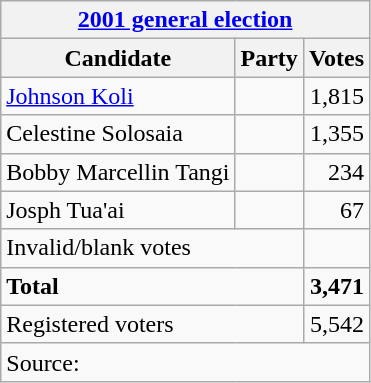<table class=wikitable style=text-align:left>
<tr>
<th colspan=3><a href='#'>2001 general election</a></th>
</tr>
<tr>
<th>Candidate</th>
<th>Party</th>
<th>Votes</th>
</tr>
<tr>
<td><a href='#'>Johnson Koli</a></td>
<td></td>
<td align=right>1,815</td>
</tr>
<tr>
<td>Celestine Solosaia</td>
<td></td>
<td align=right>1,355</td>
</tr>
<tr>
<td>Bobby Marcellin Tangi</td>
<td></td>
<td align=right>234</td>
</tr>
<tr>
<td>Josph Tua'ai</td>
<td></td>
<td align=right>67</td>
</tr>
<tr>
<td colspan=2>Invalid/blank votes</td>
<td></td>
</tr>
<tr>
<td colspan=2><strong>Total</strong></td>
<td align=right><strong>3,471</strong></td>
</tr>
<tr>
<td colspan=2>Registered voters</td>
<td align=right>5,542</td>
</tr>
<tr>
<td colspan=3>Source: </td>
</tr>
</table>
